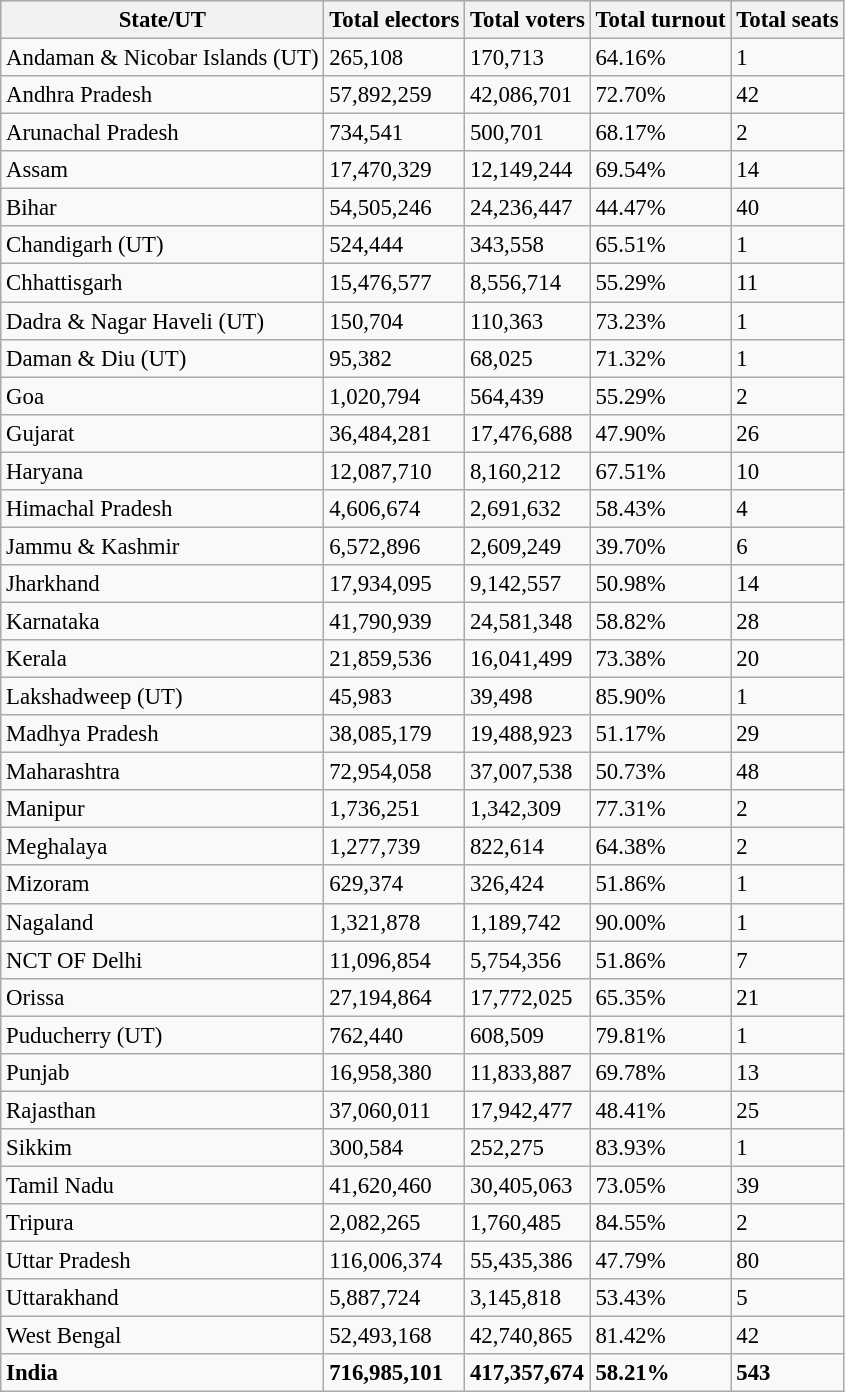<table class="wikitable sortable" style="font-size:95%;">
<tr style="background:#ccc; text-align:center;">
<th>State/UT</th>
<th>Total electors</th>
<th>Total voters</th>
<th>Total turnout</th>
<th>Total seats</th>
</tr>
<tr>
<td>Andaman & Nicobar Islands (UT)</td>
<td>265,108</td>
<td>170,713</td>
<td>64.16%</td>
<td>1</td>
</tr>
<tr>
<td>Andhra Pradesh</td>
<td>57,892,259</td>
<td>42,086,701</td>
<td>72.70%</td>
<td>42</td>
</tr>
<tr>
<td>Arunachal Pradesh</td>
<td>734,541</td>
<td>500,701</td>
<td>68.17%</td>
<td>2</td>
</tr>
<tr>
<td>Assam</td>
<td>17,470,329</td>
<td>12,149,244</td>
<td>69.54%</td>
<td>14</td>
</tr>
<tr>
<td>Bihar</td>
<td>54,505,246</td>
<td>24,236,447</td>
<td>44.47%</td>
<td>40</td>
</tr>
<tr>
<td>Chandigarh (UT)</td>
<td>524,444</td>
<td>343,558</td>
<td>65.51%</td>
<td>1</td>
</tr>
<tr>
<td>Chhattisgarh</td>
<td>15,476,577</td>
<td>8,556,714</td>
<td>55.29%</td>
<td>11</td>
</tr>
<tr>
<td>Dadra & Nagar Haveli (UT)</td>
<td>150,704</td>
<td>110,363</td>
<td>73.23%</td>
<td>1</td>
</tr>
<tr>
<td>Daman & Diu (UT)</td>
<td>95,382</td>
<td>68,025</td>
<td>71.32%</td>
<td>1</td>
</tr>
<tr>
<td>Goa</td>
<td>1,020,794</td>
<td>564,439</td>
<td>55.29%</td>
<td>2</td>
</tr>
<tr>
<td>Gujarat</td>
<td>36,484,281</td>
<td>17,476,688</td>
<td>47.90%</td>
<td>26</td>
</tr>
<tr>
<td>Haryana</td>
<td>12,087,710</td>
<td>8,160,212</td>
<td>67.51%</td>
<td>10</td>
</tr>
<tr>
<td>Himachal Pradesh</td>
<td>4,606,674</td>
<td>2,691,632</td>
<td>58.43%</td>
<td>4</td>
</tr>
<tr>
<td>Jammu & Kashmir</td>
<td>6,572,896</td>
<td>2,609,249</td>
<td>39.70%</td>
<td>6</td>
</tr>
<tr>
<td>Jharkhand</td>
<td>17,934,095</td>
<td>9,142,557</td>
<td>50.98%</td>
<td>14</td>
</tr>
<tr>
<td>Karnataka</td>
<td>41,790,939</td>
<td>24,581,348</td>
<td>58.82%</td>
<td>28</td>
</tr>
<tr>
<td>Kerala</td>
<td>21,859,536</td>
<td>16,041,499</td>
<td>73.38%</td>
<td>20</td>
</tr>
<tr>
<td>Lakshadweep (UT)</td>
<td>45,983</td>
<td>39,498</td>
<td>85.90%</td>
<td>1</td>
</tr>
<tr>
<td>Madhya Pradesh</td>
<td>38,085,179</td>
<td>19,488,923</td>
<td>51.17%</td>
<td>29</td>
</tr>
<tr>
<td>Maharashtra</td>
<td>72,954,058</td>
<td>37,007,538</td>
<td>50.73%</td>
<td>48</td>
</tr>
<tr>
<td>Manipur</td>
<td>1,736,251</td>
<td>1,342,309</td>
<td>77.31%</td>
<td>2</td>
</tr>
<tr>
<td>Meghalaya</td>
<td>1,277,739</td>
<td>822,614</td>
<td>64.38%</td>
<td>2</td>
</tr>
<tr>
<td>Mizoram</td>
<td>629,374</td>
<td>326,424</td>
<td>51.86%</td>
<td>1</td>
</tr>
<tr>
<td>Nagaland</td>
<td>1,321,878</td>
<td>1,189,742</td>
<td>90.00%</td>
<td>1</td>
</tr>
<tr>
<td>NCT OF Delhi</td>
<td>11,096,854</td>
<td>5,754,356</td>
<td>51.86%</td>
<td>7</td>
</tr>
<tr>
<td>Orissa</td>
<td>27,194,864</td>
<td>17,772,025</td>
<td>65.35%</td>
<td>21</td>
</tr>
<tr>
<td>Puducherry (UT)</td>
<td>762,440</td>
<td>608,509</td>
<td>79.81%</td>
<td>1</td>
</tr>
<tr>
<td>Punjab</td>
<td>16,958,380</td>
<td>11,833,887</td>
<td>69.78%</td>
<td>13</td>
</tr>
<tr>
<td>Rajasthan</td>
<td>37,060,011</td>
<td>17,942,477</td>
<td>48.41%</td>
<td>25</td>
</tr>
<tr>
<td>Sikkim</td>
<td>300,584</td>
<td>252,275</td>
<td>83.93%</td>
<td>1</td>
</tr>
<tr>
<td>Tamil Nadu</td>
<td>41,620,460</td>
<td>30,405,063</td>
<td>73.05%</td>
<td>39</td>
</tr>
<tr>
<td>Tripura</td>
<td>2,082,265</td>
<td>1,760,485</td>
<td>84.55%</td>
<td>2</td>
</tr>
<tr>
<td>Uttar Pradesh</td>
<td>116,006,374</td>
<td>55,435,386</td>
<td>47.79%</td>
<td>80</td>
</tr>
<tr>
<td>Uttarakhand</td>
<td>5,887,724</td>
<td>3,145,818</td>
<td>53.43%</td>
<td>5</td>
</tr>
<tr>
<td>West Bengal</td>
<td>52,493,168</td>
<td>42,740,865</td>
<td>81.42%</td>
<td>42</td>
</tr>
<tr>
<td><strong>India</strong></td>
<td><strong>716,985,101</strong></td>
<td><strong>417,357,674</strong></td>
<td><strong>58.21%</strong></td>
<td><strong>543</strong></td>
</tr>
</table>
